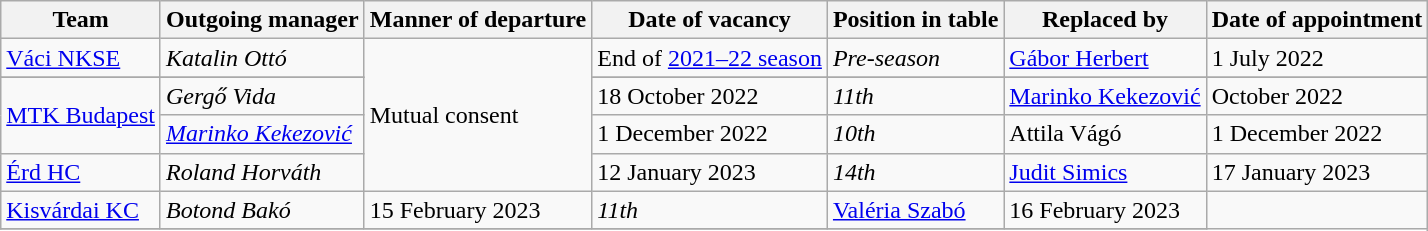<table class="wikitable sortable">
<tr>
<th>Team</th>
<th>Outgoing manager</th>
<th>Manner of departure</th>
<th>Date of vacancy</th>
<th>Position in table</th>
<th>Replaced by</th>
<th>Date of appointment</th>
</tr>
<tr>
<td align="left"><a href='#'>Váci NKSE</a></td>
<td align="left"> <em>Katalin Ottó</em></td>
<td rowspan=5>Mutual consent</td>
<td>End of <a href='#'>2021–22 season</a></td>
<td rowspan=1><em>Pre-season</em></td>
<td align="left"> <a href='#'>Gábor Herbert</a></td>
<td>1 July 2022</td>
</tr>
<tr>
</tr>
<tr>
<td rowspan=2><a href='#'>MTK Budapest</a></td>
<td align="left"> <em>Gergő Vida</em></td>
<td>18 October 2022</td>
<td rowspan=1><em>11th</em></td>
<td align="left"> <a href='#'>Marinko Kekezović</a></td>
<td>October 2022</td>
</tr>
<tr>
<td align="left"> <em><a href='#'>Marinko Kekezović</a></em></td>
<td>1 December 2022</td>
<td rowspan=1><em>10th</em></td>
<td align="left"> Attila Vágó</td>
<td>1 December 2022</td>
</tr>
<tr>
<td align="left"><a href='#'>Érd HC</a></td>
<td align="left"> <em>Roland Horváth</em></td>
<td>12 January 2023</td>
<td rowspan=1><em>14th</em></td>
<td align="left"> <a href='#'>Judit Simics</a></td>
<td>17 January 2023</td>
</tr>
<tr>
<td align="left"><a href='#'>Kisvárdai KC</a></td>
<td align="left"> <em>Botond Bakó</em></td>
<td>15 February 2023</td>
<td align="left"><em>11th</em></td>
<td align="left"> <a href='#'>Valéria Szabó</a></td>
<td>16 February 2023</td>
</tr>
<tr>
</tr>
</table>
